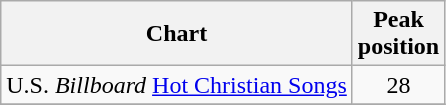<table class="wikitable">
<tr>
<th align="left">Chart</th>
<th align="left">Peak<br>position</th>
</tr>
<tr>
<td align="left">U.S. <em>Billboard</em> <a href='#'>Hot Christian Songs</a></td>
<td align="center">28</td>
</tr>
<tr>
</tr>
</table>
